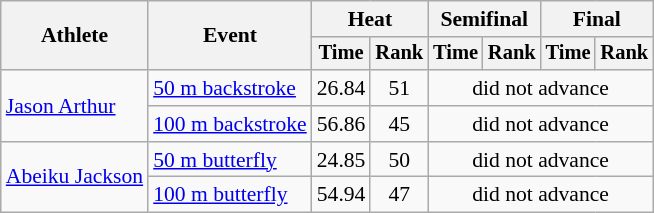<table class="wikitable" style="text-align:center; font-size:90%">
<tr>
<th rowspan="2">Athlete</th>
<th rowspan="2">Event</th>
<th colspan="2">Heat</th>
<th colspan="2">Semifinal</th>
<th colspan="2">Final</th>
</tr>
<tr style="font-size:95%">
<th>Time</th>
<th>Rank</th>
<th>Time</th>
<th>Rank</th>
<th>Time</th>
<th>Rank</th>
</tr>
<tr>
<td align=left rowspan=2><a href='#'>Jason Arthur</a></td>
<td align=left><a href='#'>50 m backstroke</a></td>
<td>26.84</td>
<td>51</td>
<td colspan=4>did not advance</td>
</tr>
<tr>
<td align=left><a href='#'>100 m backstroke</a></td>
<td>56.86</td>
<td>45</td>
<td colspan=4>did not advance</td>
</tr>
<tr>
<td align=left rowspan=2><a href='#'>Abeiku Jackson</a></td>
<td align=left><a href='#'>50 m butterfly</a></td>
<td>24.85</td>
<td>50</td>
<td colspan=4>did not advance</td>
</tr>
<tr>
<td align=left><a href='#'>100 m butterfly</a></td>
<td>54.94</td>
<td>47</td>
<td colspan=4>did not advance</td>
</tr>
</table>
